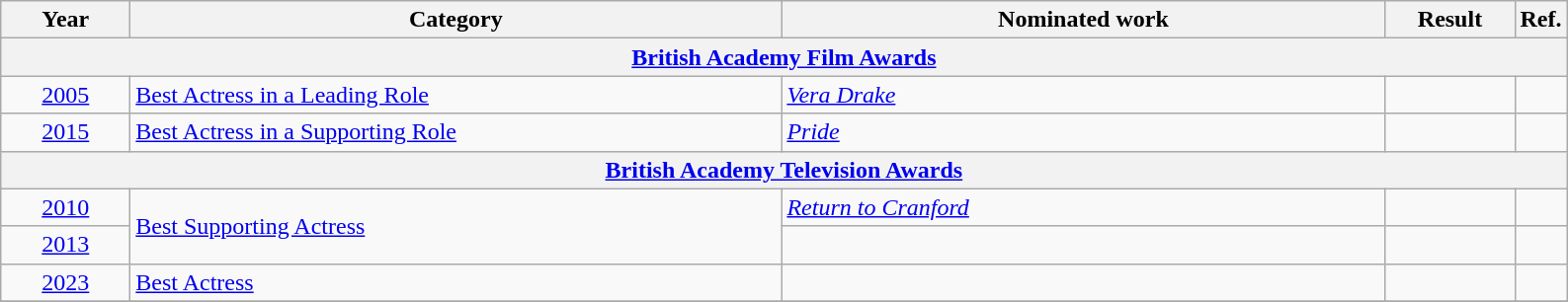<table class=wikitable>
<tr>
<th scope="col" style="width:5em;">Year</th>
<th scope="col" style="width:27em;">Category</th>
<th scope="col" style="width:25em;">Nominated work</th>
<th scope="col" style="width:5em;">Result</th>
<th>Ref.</th>
</tr>
<tr>
<th colspan=5><a href='#'>British Academy Film Awards</a></th>
</tr>
<tr>
<td style="text-align:center;"><a href='#'>2005</a></td>
<td><a href='#'>Best Actress in a Leading Role</a></td>
<td><em><a href='#'>Vera Drake</a></em></td>
<td></td>
<td style="text-align:center;"></td>
</tr>
<tr>
<td style="text-align:center;"><a href='#'>2015</a></td>
<td><a href='#'>Best Actress in a Supporting Role</a></td>
<td><em><a href='#'>Pride</a></em></td>
<td></td>
<td style="text-align:center;"></td>
</tr>
<tr>
<th colspan=5><a href='#'>British Academy Television Awards</a></th>
</tr>
<tr>
<td style="text-align:center;"><a href='#'>2010</a></td>
<td rowspan="2"><a href='#'>Best Supporting Actress</a></td>
<td><em><a href='#'>Return to Cranford</a></em></td>
<td></td>
<td style="text-align:center;"></td>
</tr>
<tr>
<td style="text-align:center;"><a href='#'>2013</a></td>
<td><em></em></td>
<td></td>
<td style="text-align:center;"></td>
</tr>
<tr>
<td style="text-align:center;"><a href='#'>2023</a></td>
<td><a href='#'>Best Actress</a></td>
<td><em></em></td>
<td></td>
<td style="text-align:center;"></td>
</tr>
<tr>
</tr>
</table>
